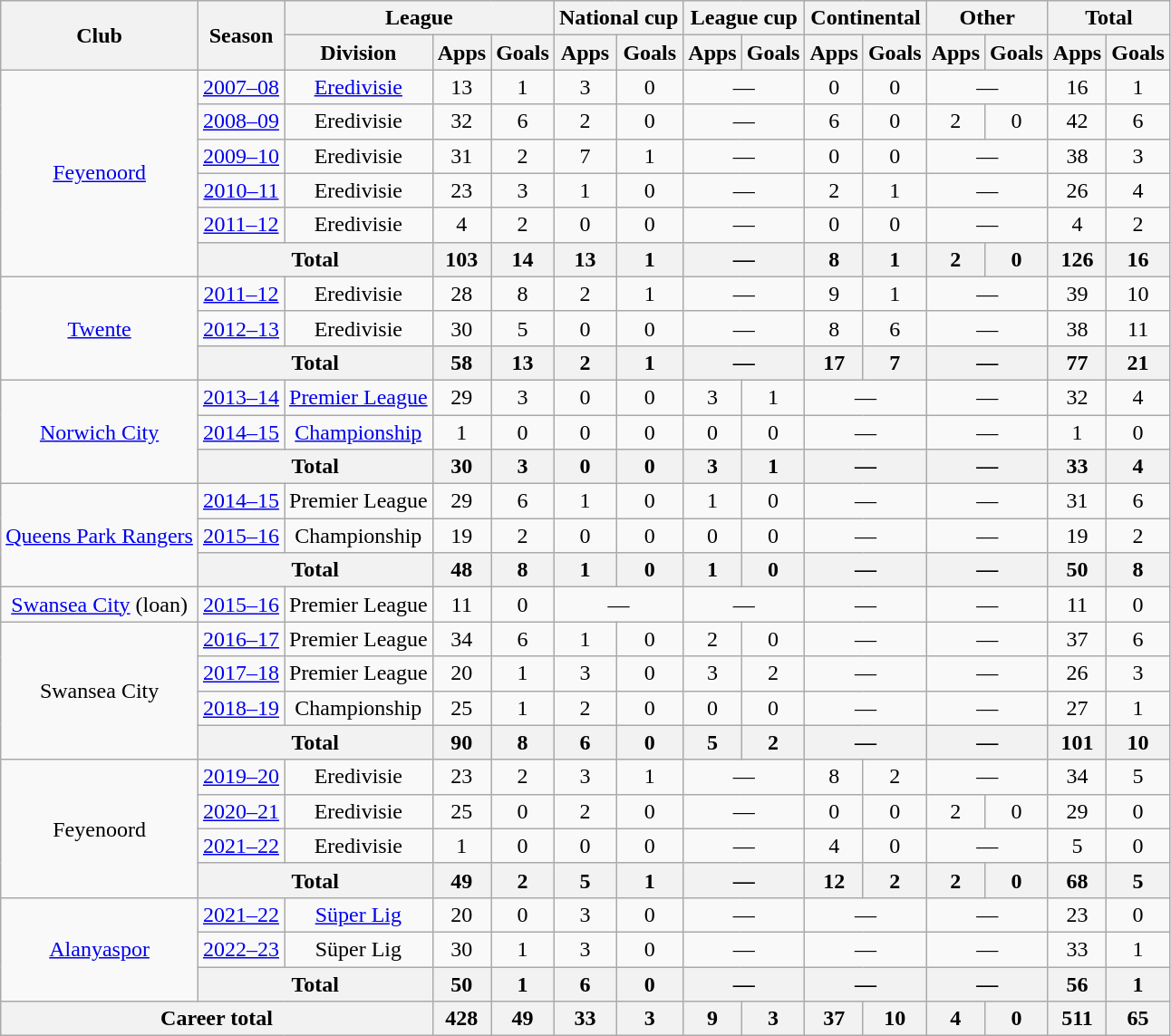<table class="wikitable" style="text-align:center">
<tr>
<th rowspan="2">Club</th>
<th rowspan="2">Season</th>
<th colspan="3">League</th>
<th colspan="2">National cup</th>
<th colspan="2">League cup</th>
<th colspan="2">Continental</th>
<th colspan="2">Other</th>
<th colspan="2">Total</th>
</tr>
<tr>
<th>Division</th>
<th>Apps</th>
<th>Goals</th>
<th>Apps</th>
<th>Goals</th>
<th>Apps</th>
<th>Goals</th>
<th>Apps</th>
<th>Goals</th>
<th>Apps</th>
<th>Goals</th>
<th>Apps</th>
<th>Goals</th>
</tr>
<tr>
<td rowspan="6"><a href='#'>Feyenoord</a></td>
<td><a href='#'>2007–08</a></td>
<td><a href='#'>Eredivisie</a></td>
<td>13</td>
<td>1</td>
<td>3</td>
<td>0</td>
<td colspan="2">—</td>
<td>0</td>
<td>0</td>
<td colspan="2">—</td>
<td>16</td>
<td>1</td>
</tr>
<tr>
<td><a href='#'>2008–09</a></td>
<td>Eredivisie</td>
<td>32</td>
<td>6</td>
<td>2</td>
<td>0</td>
<td colspan="2">—</td>
<td>6</td>
<td>0</td>
<td>2</td>
<td>0</td>
<td>42</td>
<td>6</td>
</tr>
<tr>
<td><a href='#'>2009–10</a></td>
<td>Eredivisie</td>
<td>31</td>
<td>2</td>
<td>7</td>
<td>1</td>
<td colspan="2">—</td>
<td>0</td>
<td>0</td>
<td colspan="2">—</td>
<td>38</td>
<td>3</td>
</tr>
<tr>
<td><a href='#'>2010–11</a></td>
<td>Eredivisie</td>
<td>23</td>
<td>3</td>
<td>1</td>
<td>0</td>
<td colspan="2">—</td>
<td>2</td>
<td>1</td>
<td colspan="2">—</td>
<td>26</td>
<td>4</td>
</tr>
<tr>
<td><a href='#'>2011–12</a></td>
<td>Eredivisie</td>
<td>4</td>
<td>2</td>
<td>0</td>
<td>0</td>
<td colspan="2">—</td>
<td>0</td>
<td>0</td>
<td colspan="2">—</td>
<td>4</td>
<td>2</td>
</tr>
<tr>
<th colspan="2">Total</th>
<th>103</th>
<th>14</th>
<th>13</th>
<th>1</th>
<th colspan="2">—</th>
<th>8</th>
<th>1</th>
<th>2</th>
<th>0</th>
<th>126</th>
<th>16</th>
</tr>
<tr>
<td rowspan="3"><a href='#'>Twente</a></td>
<td><a href='#'>2011–12</a></td>
<td>Eredivisie</td>
<td>28</td>
<td>8</td>
<td>2</td>
<td>1</td>
<td colspan="2">—</td>
<td>9</td>
<td>1</td>
<td colspan="2">—</td>
<td>39</td>
<td>10</td>
</tr>
<tr>
<td><a href='#'>2012–13</a></td>
<td>Eredivisie</td>
<td>30</td>
<td>5</td>
<td>0</td>
<td>0</td>
<td colspan="2">—</td>
<td>8</td>
<td>6</td>
<td colspan="2">—</td>
<td>38</td>
<td>11</td>
</tr>
<tr>
<th colspan="2">Total</th>
<th>58</th>
<th>13</th>
<th>2</th>
<th>1</th>
<th colspan="2">—</th>
<th>17</th>
<th>7</th>
<th colspan="2">—</th>
<th>77</th>
<th>21</th>
</tr>
<tr>
<td rowspan="3"><a href='#'>Norwich City</a></td>
<td><a href='#'>2013–14</a></td>
<td><a href='#'>Premier League</a></td>
<td>29</td>
<td>3</td>
<td>0</td>
<td>0</td>
<td>3</td>
<td>1</td>
<td colspan="2">—</td>
<td colspan="2">—</td>
<td>32</td>
<td>4</td>
</tr>
<tr>
<td><a href='#'>2014–15</a></td>
<td><a href='#'>Championship</a></td>
<td>1</td>
<td>0</td>
<td>0</td>
<td>0</td>
<td>0</td>
<td>0</td>
<td colspan="2">—</td>
<td colspan="2">—</td>
<td>1</td>
<td>0</td>
</tr>
<tr>
<th colspan="2">Total</th>
<th>30</th>
<th>3</th>
<th>0</th>
<th>0</th>
<th>3</th>
<th>1</th>
<th colspan="2">—</th>
<th colspan="2">—</th>
<th>33</th>
<th>4</th>
</tr>
<tr>
<td rowspan="3"><a href='#'>Queens Park Rangers</a></td>
<td><a href='#'>2014–15</a></td>
<td>Premier League</td>
<td>29</td>
<td>6</td>
<td>1</td>
<td>0</td>
<td>1</td>
<td>0</td>
<td colspan="2">—</td>
<td colspan="2">—</td>
<td>31</td>
<td>6</td>
</tr>
<tr>
<td><a href='#'>2015–16</a></td>
<td>Championship</td>
<td>19</td>
<td>2</td>
<td>0</td>
<td>0</td>
<td>0</td>
<td>0</td>
<td colspan="2">—</td>
<td colspan="2">—</td>
<td>19</td>
<td>2</td>
</tr>
<tr>
<th colspan="2">Total</th>
<th>48</th>
<th>8</th>
<th>1</th>
<th>0</th>
<th>1</th>
<th>0</th>
<th colspan="2">—</th>
<th colspan="2">—</th>
<th>50</th>
<th>8</th>
</tr>
<tr>
<td><a href='#'>Swansea City</a> (loan)</td>
<td><a href='#'>2015–16</a></td>
<td>Premier League</td>
<td>11</td>
<td>0</td>
<td colspan="2">—</td>
<td colspan="2">—</td>
<td colspan="2">—</td>
<td colspan="2">—</td>
<td>11</td>
<td>0</td>
</tr>
<tr>
<td rowspan="4">Swansea City</td>
<td><a href='#'>2016–17</a></td>
<td>Premier League</td>
<td>34</td>
<td>6</td>
<td>1</td>
<td>0</td>
<td>2</td>
<td>0</td>
<td colspan="2">—</td>
<td colspan="2">—</td>
<td>37</td>
<td>6</td>
</tr>
<tr>
<td><a href='#'>2017–18</a></td>
<td>Premier League</td>
<td>20</td>
<td>1</td>
<td>3</td>
<td>0</td>
<td>3</td>
<td>2</td>
<td colspan="2">—</td>
<td colspan="2">—</td>
<td>26</td>
<td>3</td>
</tr>
<tr>
<td><a href='#'>2018–19</a></td>
<td>Championship</td>
<td>25</td>
<td>1</td>
<td>2</td>
<td>0</td>
<td>0</td>
<td>0</td>
<td colspan="2">—</td>
<td colspan="2">—</td>
<td>27</td>
<td>1</td>
</tr>
<tr>
<th colspan="2">Total</th>
<th>90</th>
<th>8</th>
<th>6</th>
<th>0</th>
<th>5</th>
<th>2</th>
<th colspan="2">—</th>
<th colspan="2">—</th>
<th>101</th>
<th>10</th>
</tr>
<tr>
<td rowspan="4">Feyenoord</td>
<td><a href='#'>2019–20</a></td>
<td>Eredivisie</td>
<td>23</td>
<td>2</td>
<td>3</td>
<td>1</td>
<td colspan="2">—</td>
<td>8</td>
<td>2</td>
<td colspan="2">—</td>
<td>34</td>
<td>5</td>
</tr>
<tr>
<td><a href='#'>2020–21</a></td>
<td>Eredivisie</td>
<td>25</td>
<td>0</td>
<td>2</td>
<td>0</td>
<td colspan="2">—</td>
<td>0</td>
<td>0</td>
<td>2</td>
<td>0</td>
<td>29</td>
<td>0</td>
</tr>
<tr>
<td><a href='#'>2021–22</a></td>
<td>Eredivisie</td>
<td>1</td>
<td>0</td>
<td>0</td>
<td>0</td>
<td colspan="2">—</td>
<td>4</td>
<td>0</td>
<td colspan="2">—</td>
<td>5</td>
<td>0</td>
</tr>
<tr>
<th colspan="2">Total</th>
<th>49</th>
<th>2</th>
<th>5</th>
<th>1</th>
<th colspan="2">—</th>
<th>12</th>
<th>2</th>
<th>2</th>
<th>0</th>
<th>68</th>
<th>5</th>
</tr>
<tr>
<td rowspan="3"><a href='#'>Alanyaspor</a></td>
<td><a href='#'>2021–22</a></td>
<td><a href='#'>Süper Lig</a></td>
<td>20</td>
<td>0</td>
<td>3</td>
<td>0</td>
<td colspan="2">—</td>
<td colspan="2">—</td>
<td colspan="2">—</td>
<td>23</td>
<td>0</td>
</tr>
<tr>
<td><a href='#'>2022–23</a></td>
<td>Süper Lig</td>
<td>30</td>
<td>1</td>
<td>3</td>
<td>0</td>
<td colspan="2">—</td>
<td colspan="2">—</td>
<td colspan="2">—</td>
<td>33</td>
<td>1</td>
</tr>
<tr>
<th colspan="2">Total</th>
<th>50</th>
<th>1</th>
<th>6</th>
<th>0</th>
<th colspan="2">—</th>
<th colspan="2">—</th>
<th colspan="2">—</th>
<th>56</th>
<th>1</th>
</tr>
<tr>
<th colspan="3">Career total</th>
<th>428</th>
<th>49</th>
<th>33</th>
<th>3</th>
<th>9</th>
<th>3</th>
<th>37</th>
<th>10</th>
<th>4</th>
<th>0</th>
<th>511</th>
<th>65</th>
</tr>
</table>
